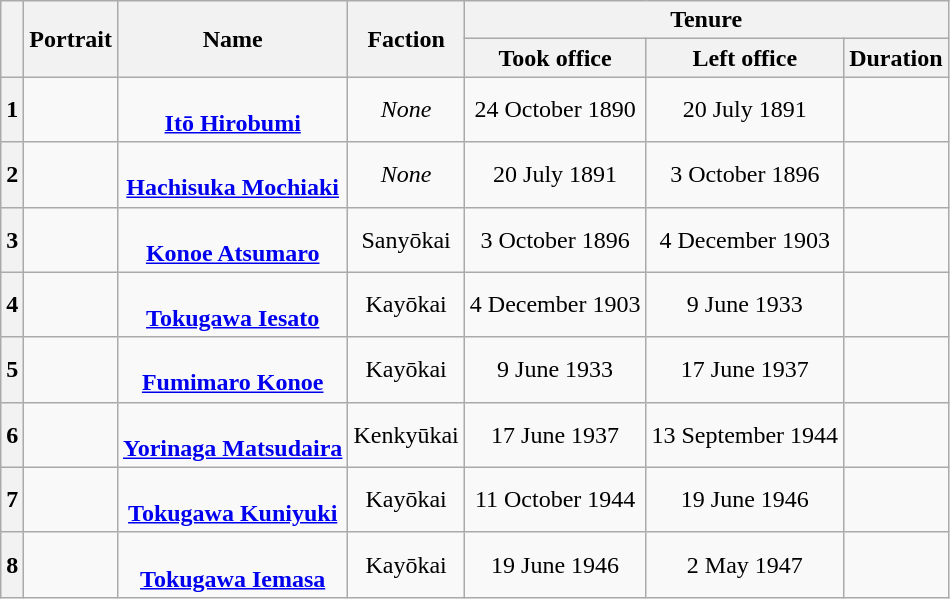<table class=wikitable style="text-align:center">
<tr>
<th rowspan=2></th>
<th rowspan=2>Portrait</th>
<th rowspan=2>Name<br></th>
<th rowspan=2>Faction</th>
<th colspan=3>Tenure</th>
</tr>
<tr>
<th>Took office</th>
<th>Left office</th>
<th>Duration</th>
</tr>
<tr>
<th>1</th>
<td></td>
<td><a href='#'><br><strong>Itō Hirobumi</strong></a><br></td>
<td><em>None</em></td>
<td>24 October 1890</td>
<td>20 July 1891</td>
<td></td>
</tr>
<tr>
<th>2</th>
<td></td>
<td><a href='#'><br><strong>Hachisuka Mochiaki</strong></a><br></td>
<td><em>None</em></td>
<td>20 July 1891</td>
<td>3 October 1896</td>
<td></td>
</tr>
<tr>
<th>3</th>
<td></td>
<td><a href='#'><br><strong>Konoe Atsumaro</strong></a><br></td>
<td>Sanyōkai</td>
<td>3 October 1896</td>
<td>4 December 1903</td>
<td></td>
</tr>
<tr>
<th>4</th>
<td></td>
<td><a href='#'><br><strong>Tokugawa Iesato</strong></a><br></td>
<td>Kayōkai</td>
<td>4 December 1903</td>
<td>9 June 1933</td>
<td></td>
</tr>
<tr>
<th>5</th>
<td></td>
<td><a href='#'><br><strong>Fumimaro Konoe</strong></a><br></td>
<td>Kayōkai</td>
<td>9 June 1933</td>
<td>17 June 1937</td>
<td></td>
</tr>
<tr>
<th>6</th>
<td></td>
<td><a href='#'><br><strong>Yorinaga Matsudaira</strong></a><br></td>
<td>Kenkyūkai</td>
<td>17 June 1937</td>
<td>13 September 1944</td>
<td></td>
</tr>
<tr>
<th>7</th>
<td></td>
<td><a href='#'><br><strong>Tokugawa Kuniyuki</strong></a><br></td>
<td>Kayōkai</td>
<td>11 October 1944</td>
<td>19 June 1946</td>
<td></td>
</tr>
<tr>
<th>8</th>
<td></td>
<td><a href='#'><br><strong>Tokugawa Iemasa</strong></a><br></td>
<td>Kayōkai</td>
<td>19 June 1946</td>
<td>2 May 1947</td>
<td></td>
</tr>
</table>
